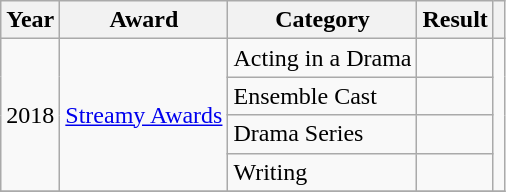<table class="wikitable">
<tr>
<th>Year</th>
<th>Award</th>
<th>Category</th>
<th>Result</th>
<th></th>
</tr>
<tr>
<td rowspan="4">2018</td>
<td rowspan="4"><a href='#'>Streamy Awards</a></td>
<td>Acting in a Drama</td>
<td></td>
<td rowspan="4"></td>
</tr>
<tr>
<td>Ensemble Cast</td>
<td></td>
</tr>
<tr>
<td>Drama Series</td>
<td></td>
</tr>
<tr>
<td>Writing</td>
<td></td>
</tr>
<tr>
</tr>
</table>
